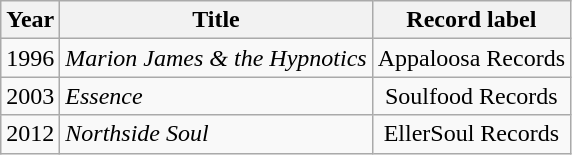<table class="wikitable sortable">
<tr>
<th>Year</th>
<th>Title</th>
<th>Record label</th>
</tr>
<tr>
<td>1996</td>
<td><em>Marion James & the Hypnotics</em></td>
<td style="text-align:center;">Appaloosa Records</td>
</tr>
<tr>
<td>2003</td>
<td><em>Essence</em></td>
<td style="text-align:center;">Soulfood Records</td>
</tr>
<tr>
<td>2012</td>
<td><em>Northside Soul</em></td>
<td style="text-align:center;">EllerSoul Records</td>
</tr>
</table>
